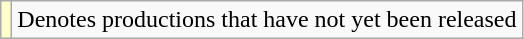<table class="wikitable">
<tr>
<td style="background:#FFFFCC;"></td>
<td>Denotes productions that have not yet been released</td>
</tr>
</table>
